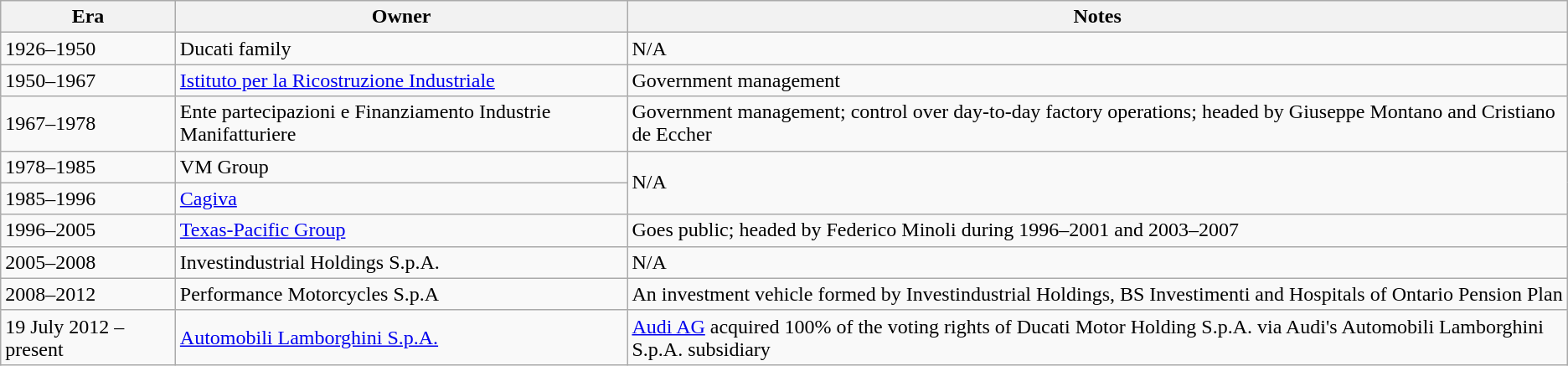<table class="wikitable">
<tr>
<th>Era</th>
<th>Owner</th>
<th>Notes</th>
</tr>
<tr>
<td>1926–1950</td>
<td> Ducati family</td>
<td>N/A</td>
</tr>
<tr>
<td>1950–1967</td>
<td> <a href='#'>Istituto per la Ricostruzione Industriale</a></td>
<td>Government management</td>
</tr>
<tr>
<td>1967–1978</td>
<td> Ente partecipazioni e Finanziamento Industrie Manifatturiere</td>
<td>Government management; control over day-to-day factory operations; headed by Giuseppe Montano and Cristiano de Eccher</td>
</tr>
<tr>
<td>1978–1985</td>
<td>  VM Group</td>
<td rowspan="2">N/A</td>
</tr>
<tr>
<td>1985–1996</td>
<td> <a href='#'>Cagiva</a></td>
</tr>
<tr>
<td>1996–2005</td>
<td>  <a href='#'>Texas-Pacific Group</a></td>
<td>Goes public; headed by Federico Minoli during 1996–2001 and 2003–2007</td>
</tr>
<tr>
<td>2005–2008</td>
<td> Investindustrial Holdings S.p.A.</td>
<td>N/A</td>
</tr>
<tr>
<td>2008–2012</td>
<td> Performance Motorcycles S.p.A</td>
<td>An investment vehicle formed by Investindustrial Holdings, BS Investimenti and Hospitals of Ontario Pension Plan</td>
</tr>
<tr>
<td>19 July 2012 – present</td>
<td> <a href='#'>Automobili Lamborghini S.p.A.</a></td>
<td><a href='#'>Audi AG</a> acquired 100% of the voting rights of Ducati Motor Holding S.p.A. via Audi's Automobili Lamborghini S.p.A. subsidiary</td>
</tr>
</table>
